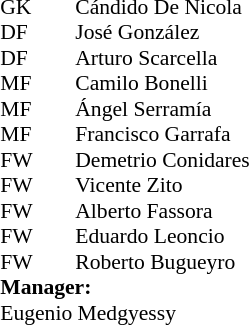<table style="font-size:90%; margin:0.2em auto;" cellspacing="0" cellpadding="0">
<tr>
<th width="25"></th>
<th width="25"></th>
</tr>
<tr>
<td>GK</td>
<td></td>
<td> Cándido De Nicola</td>
</tr>
<tr>
<td>DF</td>
<td></td>
<td> José González</td>
</tr>
<tr>
<td>DF</td>
<td></td>
<td> Arturo Scarcella</td>
</tr>
<tr>
<td>MF</td>
<td></td>
<td> Camilo Bonelli</td>
</tr>
<tr>
<td>MF</td>
<td></td>
<td> Ángel Serramía</td>
</tr>
<tr>
<td>MF</td>
<td></td>
<td> Francisco Garrafa</td>
</tr>
<tr>
<td>FW</td>
<td></td>
<td> Demetrio Conidares</td>
</tr>
<tr>
<td>FW</td>
<td></td>
<td> Vicente Zito</td>
</tr>
<tr>
<td>FW</td>
<td></td>
<td> Alberto Fassora</td>
</tr>
<tr>
<td>FW</td>
<td></td>
<td> Eduardo Leoncio</td>
</tr>
<tr>
<td>FW</td>
<td></td>
<td> Roberto Bugueyro</td>
</tr>
<tr>
<td colspan=4><strong>Manager:</strong></td>
</tr>
<tr>
<td colspan="4"> Eugenio Medgyessy</td>
</tr>
</table>
